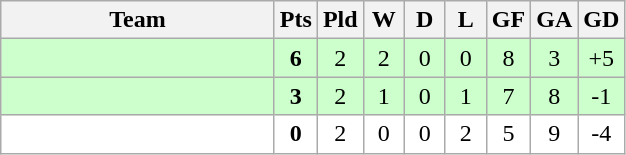<table class="wikitable" style="text-align: center;">
<tr>
<th width="175">Team</th>
<th width="20">Pts</th>
<th width="20">Pld</th>
<th width="20">W</th>
<th width="20">D</th>
<th width="20">L</th>
<th width="20">GF</th>
<th width="20">GA</th>
<th width="20">GD</th>
</tr>
<tr bgcolor="#ccffcc">
<td style="text-align:left;"></td>
<td><strong>6</strong></td>
<td>2</td>
<td>2</td>
<td>0</td>
<td>0</td>
<td>8</td>
<td>3</td>
<td>+5</td>
</tr>
<tr align=center style="background:#ccffcc;">
<td style="text-align:left;"></td>
<td><strong>3</strong></td>
<td>2</td>
<td>1</td>
<td>0</td>
<td>1</td>
<td>7</td>
<td>8</td>
<td>-1</td>
</tr>
<tr align=center style="background:#ffffff;">
<td style="text-align:left;"></td>
<td><strong>0</strong></td>
<td>2</td>
<td>0</td>
<td>0</td>
<td>2</td>
<td>5</td>
<td>9</td>
<td>-4</td>
</tr>
</table>
